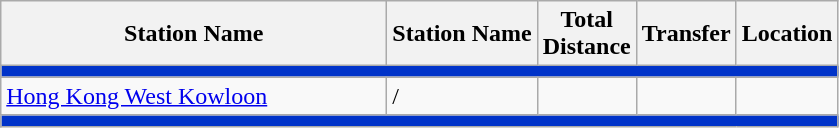<table class="wikitable">
<tr>
<th width = "250pt">Station Name<br></th>
<th>Station Name<br></th>
<th>Total<br>Distance</th>
<th>Transfer</th>
<th>Location</th>
</tr>
<tr style = "background:#0033c9; height: 2pt">
<td colspan = "6"></td>
</tr>
<tr>
<td><a href='#'>Hong Kong West Kowloon</a></td>
<td><span> / </span></td>
<td></td>
<td><br>  </td>
<td></td>
</tr>
<tr style = "background:#0033c9; height: 2pt">
<td colspan = "6"></td>
</tr>
</table>
